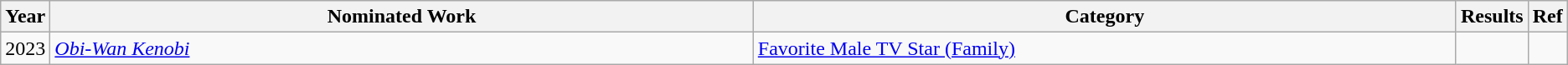<table class="wikitable">
<tr>
<th scope="col" style="width:1em;">Year</th>
<th scope="col" style="width:35em;">Nominated Work</th>
<th scope="col" style="width:35em;">Category</th>
<th scope="col" style="width:1em;">Results</th>
<th scope="col" style="width:1em;">Ref</th>
</tr>
<tr>
<td>2023</td>
<td><em><a href='#'>Obi-Wan Kenobi</a></em></td>
<td><a href='#'>Favorite Male TV Star (Family)</a></td>
<td></td>
<td></td>
</tr>
</table>
